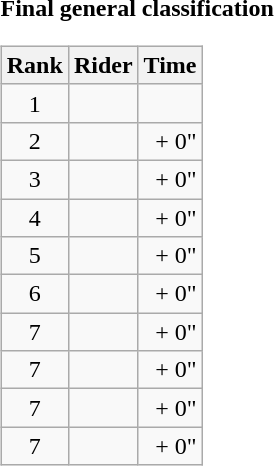<table>
<tr>
<td><strong>Final general classification</strong><br><table class="wikitable">
<tr>
<th scope="col">Rank</th>
<th scope="col">Rider</th>
<th scope="col">Time</th>
</tr>
<tr>
<td style="text-align:center;">1</td>
<td></td>
<td style="text-align:right;"></td>
</tr>
<tr>
<td style="text-align:center;">2</td>
<td></td>
<td style="text-align:right;">+ 0"</td>
</tr>
<tr>
<td style="text-align:center;">3</td>
<td></td>
<td style="text-align:right;">+ 0"</td>
</tr>
<tr>
<td style="text-align:center;">4</td>
<td></td>
<td style="text-align:right;">+ 0"</td>
</tr>
<tr>
<td style="text-align:center;">5</td>
<td></td>
<td style="text-align:right;">+ 0"</td>
</tr>
<tr>
<td style="text-align:center;">6</td>
<td></td>
<td style="text-align:right;">+ 0"</td>
</tr>
<tr>
<td style="text-align:center;">7</td>
<td></td>
<td style="text-align:right;">+ 0"</td>
</tr>
<tr>
<td style="text-align:center;">7</td>
<td></td>
<td style="text-align:right;">+ 0"</td>
</tr>
<tr>
<td style="text-align:center;">7</td>
<td></td>
<td style="text-align:right;">+ 0"</td>
</tr>
<tr>
<td style="text-align:center;">7</td>
<td></td>
<td style="text-align:right;">+ 0"</td>
</tr>
</table>
</td>
</tr>
</table>
